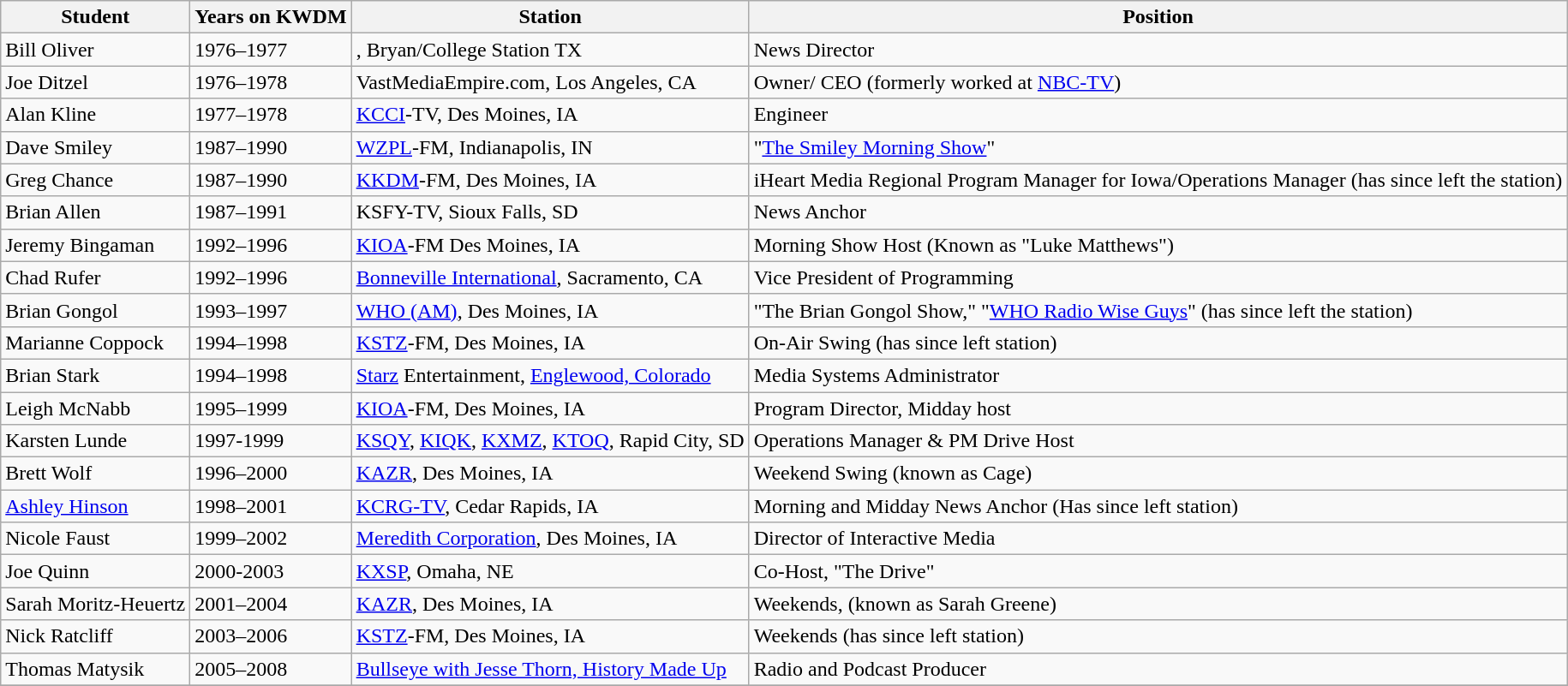<table class="wikitable">
<tr>
<th>Student</th>
<th>Years on KWDM</th>
<th>Station</th>
<th>Position</th>
</tr>
<tr>
<td>Bill Oliver</td>
<td>1976–1977</td>
<td>, Bryan/College Station TX</td>
<td>News Director</td>
</tr>
<tr>
<td>Joe Ditzel</td>
<td>1976–1978</td>
<td>VastMediaEmpire.com, Los Angeles, CA</td>
<td>Owner/ CEO (formerly worked at <a href='#'>NBC-TV</a>)</td>
</tr>
<tr>
<td>Alan Kline</td>
<td>1977–1978</td>
<td><a href='#'>KCCI</a>-TV, Des Moines, IA</td>
<td>Engineer</td>
</tr>
<tr>
<td>Dave Smiley</td>
<td>1987–1990</td>
<td><a href='#'>WZPL</a>-FM, Indianapolis, IN</td>
<td>"<a href='#'>The Smiley Morning Show</a>"</td>
</tr>
<tr>
<td>Greg Chance</td>
<td>1987–1990</td>
<td><a href='#'>KKDM</a>-FM, Des Moines, IA</td>
<td>iHeart Media Regional Program Manager for Iowa/Operations Manager (has since left the station)</td>
</tr>
<tr>
<td>Brian Allen</td>
<td>1987–1991</td>
<td>KSFY-TV, Sioux Falls, SD</td>
<td>News Anchor</td>
</tr>
<tr>
<td>Jeremy Bingaman</td>
<td>1992–1996</td>
<td><a href='#'>KIOA</a>-FM Des Moines, IA</td>
<td>Morning Show Host (Known as "Luke Matthews")</td>
</tr>
<tr>
<td>Chad Rufer</td>
<td>1992–1996</td>
<td><a href='#'>Bonneville International</a>, Sacramento, CA</td>
<td>Vice President of Programming</td>
</tr>
<tr>
<td>Brian Gongol</td>
<td>1993–1997</td>
<td><a href='#'>WHO (AM)</a>, Des Moines, IA</td>
<td>"The Brian Gongol Show," "<a href='#'>WHO Radio Wise Guys</a>" (has since left the station)</td>
</tr>
<tr>
<td>Marianne Coppock</td>
<td>1994–1998</td>
<td><a href='#'>KSTZ</a>-FM, Des Moines, IA</td>
<td>On-Air Swing (has since left station)</td>
</tr>
<tr>
<td>Brian Stark</td>
<td>1994–1998</td>
<td><a href='#'>Starz</a> Entertainment, <a href='#'>Englewood, Colorado</a></td>
<td>Media Systems Administrator</td>
</tr>
<tr>
<td>Leigh McNabb</td>
<td>1995–1999</td>
<td><a href='#'>KIOA</a>-FM, Des Moines, IA</td>
<td>Program Director, Midday host</td>
</tr>
<tr>
<td>Karsten Lunde</td>
<td>1997-1999</td>
<td><a href='#'>KSQY</a>, <a href='#'>KIQK</a>, <a href='#'>KXMZ</a>, <a href='#'>KTOQ</a>, Rapid City, SD</td>
<td>Operations Manager & PM Drive Host</td>
</tr>
<tr>
<td>Brett Wolf</td>
<td>1996–2000</td>
<td><a href='#'>KAZR</a>, Des Moines, IA</td>
<td>Weekend Swing (known as Cage)</td>
</tr>
<tr>
<td><a href='#'>Ashley Hinson</a></td>
<td>1998–2001</td>
<td><a href='#'>KCRG-TV</a>, Cedar Rapids, IA</td>
<td>Morning and Midday News Anchor (Has since left station)</td>
</tr>
<tr>
<td>Nicole Faust</td>
<td>1999–2002</td>
<td><a href='#'>Meredith Corporation</a>, Des Moines, IA</td>
<td>Director of Interactive Media</td>
</tr>
<tr>
<td>Joe Quinn</td>
<td>2000-2003</td>
<td><a href='#'>KXSP</a>, Omaha, NE</td>
<td>Co-Host, "The Drive"</td>
</tr>
<tr>
<td>Sarah Moritz-Heuertz</td>
<td>2001–2004</td>
<td><a href='#'>KAZR</a>, Des Moines, IA</td>
<td>Weekends, (known as Sarah Greene)</td>
</tr>
<tr>
<td>Nick Ratcliff</td>
<td>2003–2006</td>
<td><a href='#'>KSTZ</a>-FM, Des Moines, IA</td>
<td>Weekends (has since left station)</td>
</tr>
<tr>
<td>Thomas Matysik</td>
<td>2005–2008</td>
<td><a href='#'>Bullseye with Jesse Thorn, History Made Up</a></td>
<td>Radio and Podcast Producer</td>
</tr>
<tr>
</tr>
</table>
